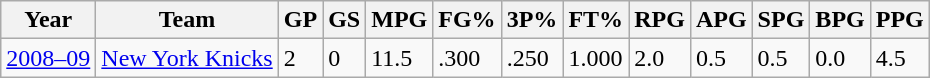<table class="wikitable sortable">
<tr>
<th>Year</th>
<th>Team</th>
<th><abbr>GP</abbr></th>
<th><abbr>GS</abbr></th>
<th><abbr>MPG</abbr></th>
<th><abbr>FG%</abbr></th>
<th><abbr>3P%</abbr></th>
<th><abbr>FT%</abbr></th>
<th><abbr>RPG</abbr></th>
<th><abbr>APG</abbr></th>
<th><abbr>SPG</abbr></th>
<th><abbr>BPG</abbr></th>
<th><abbr>PPG</abbr></th>
</tr>
<tr>
<td><a href='#'>2008–09</a></td>
<td><a href='#'>New York Knicks</a></td>
<td>2</td>
<td>0</td>
<td>11.5</td>
<td>.300</td>
<td>.250</td>
<td>1.000</td>
<td>2.0</td>
<td>0.5</td>
<td>0.5</td>
<td>0.0</td>
<td>4.5</td>
</tr>
</table>
